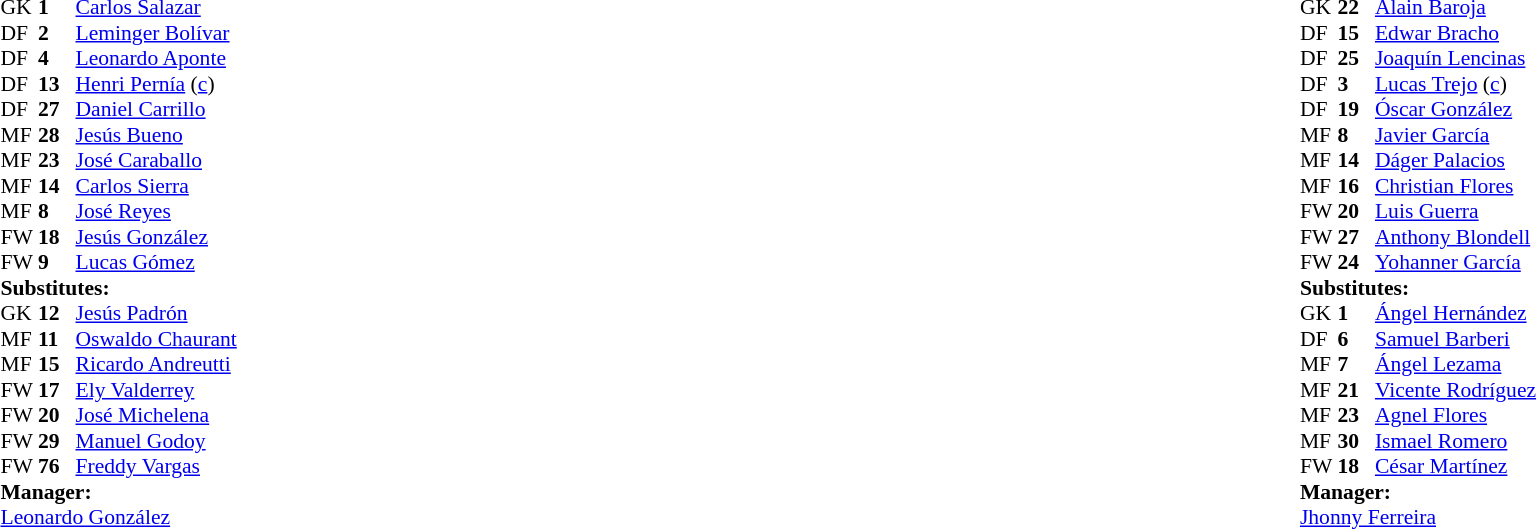<table style="width:100%">
<tr>
<td style="vertical-align:top; width:40%"><br><table style="font-size: 90%" cellspacing="0" cellpadding="0">
<tr>
<th width=25></th>
<th width=25></th>
</tr>
<tr>
<td>GK</td>
<td><strong>1</strong></td>
<td> <a href='#'>Carlos Salazar</a></td>
</tr>
<tr>
<td>DF</td>
<td><strong>2</strong></td>
<td> <a href='#'>Leminger Bolívar</a></td>
<td></td>
<td></td>
</tr>
<tr>
<td>DF</td>
<td><strong>4</strong></td>
<td> <a href='#'>Leonardo Aponte</a></td>
</tr>
<tr>
<td>DF</td>
<td><strong>13</strong></td>
<td> <a href='#'>Henri Pernía</a> (<a href='#'>c</a>)</td>
</tr>
<tr>
<td>DF</td>
<td><strong>27</strong></td>
<td> <a href='#'>Daniel Carrillo</a></td>
<td></td>
<td></td>
</tr>
<tr>
<td>MF</td>
<td><strong>28</strong></td>
<td> <a href='#'>Jesús Bueno</a></td>
</tr>
<tr>
<td>MF</td>
<td><strong>23</strong></td>
<td> <a href='#'>José Caraballo</a></td>
<td></td>
</tr>
<tr>
<td>MF</td>
<td><strong>14</strong></td>
<td> <a href='#'>Carlos Sierra</a></td>
</tr>
<tr>
<td>MF</td>
<td><strong>8</strong></td>
<td> <a href='#'>José Reyes</a></td>
<td></td>
<td></td>
</tr>
<tr>
<td>FW</td>
<td><strong>18</strong></td>
<td> <a href='#'>Jesús González</a></td>
</tr>
<tr>
<td>FW</td>
<td><strong>9</strong></td>
<td> <a href='#'>Lucas Gómez</a></td>
</tr>
<tr>
<td colspan=3><strong>Substitutes:</strong></td>
</tr>
<tr>
<td>GK</td>
<td><strong>12</strong></td>
<td> <a href='#'>Jesús Padrón</a></td>
</tr>
<tr>
<td>MF</td>
<td><strong>11</strong></td>
<td> <a href='#'>Oswaldo Chaurant</a></td>
<td></td>
<td></td>
</tr>
<tr>
<td>MF</td>
<td><strong>15</strong></td>
<td> <a href='#'>Ricardo Andreutti</a></td>
</tr>
<tr>
<td>FW</td>
<td><strong>17</strong></td>
<td> <a href='#'>Ely Valderrey</a></td>
<td></td>
<td></td>
</tr>
<tr>
<td>FW</td>
<td><strong>20</strong></td>
<td> <a href='#'>José Michelena</a></td>
<td></td>
<td></td>
</tr>
<tr>
<td>FW</td>
<td><strong>29</strong></td>
<td> <a href='#'>Manuel Godoy</a></td>
</tr>
<tr>
<td>FW</td>
<td><strong>76</strong></td>
<td> <a href='#'>Freddy Vargas</a></td>
</tr>
<tr>
<td colspan=3><strong>Manager:</strong></td>
</tr>
<tr>
<td colspan=4> <a href='#'>Leonardo González</a></td>
</tr>
</table>
</td>
<td valign="top"></td>
<td style="vertical-align:top; width:50%"><br><table cellspacing="0" cellpadding="0" style="font-size:90%; margin:auto">
<tr>
<th width=25></th>
<th width=25></th>
</tr>
<tr>
<td>GK</td>
<td><strong>22</strong></td>
<td> <a href='#'>Alain Baroja</a></td>
</tr>
<tr>
<td>DF</td>
<td><strong>15</strong></td>
<td> <a href='#'>Edwar Bracho</a></td>
<td></td>
<td></td>
</tr>
<tr>
<td>DF</td>
<td><strong>25</strong></td>
<td> <a href='#'>Joaquín Lencinas</a></td>
</tr>
<tr>
<td>DF</td>
<td><strong>3</strong></td>
<td> <a href='#'>Lucas Trejo</a> (<a href='#'>c</a>)</td>
</tr>
<tr>
<td>DF</td>
<td><strong>19</strong></td>
<td> <a href='#'>Óscar González</a></td>
<td></td>
</tr>
<tr>
<td>MF</td>
<td><strong>8</strong></td>
<td> <a href='#'>Javier García</a></td>
</tr>
<tr>
<td>MF</td>
<td><strong>14</strong></td>
<td> <a href='#'>Dáger Palacios</a></td>
<td></td>
<td></td>
</tr>
<tr>
<td>MF</td>
<td><strong>16</strong></td>
<td> <a href='#'>Christian Flores</a></td>
</tr>
<tr>
<td>FW</td>
<td><strong>20</strong></td>
<td> <a href='#'>Luis Guerra</a></td>
<td></td>
<td></td>
</tr>
<tr>
<td>FW</td>
<td><strong>27</strong></td>
<td> <a href='#'>Anthony Blondell</a></td>
<td></td>
</tr>
<tr>
<td>FW</td>
<td><strong>24</strong></td>
<td> <a href='#'>Yohanner García</a></td>
<td></td>
</tr>
<tr>
<td colspan=3><strong>Substitutes:</strong></td>
</tr>
<tr>
<td>GK</td>
<td><strong>1</strong></td>
<td> <a href='#'>Ángel Hernández</a></td>
</tr>
<tr>
<td>DF</td>
<td><strong>6</strong></td>
<td> <a href='#'>Samuel Barberi</a></td>
</tr>
<tr>
<td>MF</td>
<td><strong>7</strong></td>
<td> <a href='#'>Ángel Lezama</a></td>
</tr>
<tr>
<td>MF</td>
<td><strong>21</strong></td>
<td> <a href='#'>Vicente Rodríguez</a></td>
<td></td>
<td></td>
</tr>
<tr>
<td>MF</td>
<td><strong>23</strong></td>
<td> <a href='#'>Agnel Flores</a></td>
<td></td>
<td></td>
</tr>
<tr>
<td>MF</td>
<td><strong>30</strong></td>
<td> <a href='#'>Ismael Romero</a></td>
<td></td>
<td></td>
</tr>
<tr>
<td>FW</td>
<td><strong>18</strong></td>
<td> <a href='#'>César Martínez</a></td>
</tr>
<tr>
<td colspan=3><strong>Manager:</strong></td>
</tr>
<tr>
<td colspan=4> <a href='#'>Jhonny Ferreira</a></td>
</tr>
</table>
</td>
</tr>
</table>
